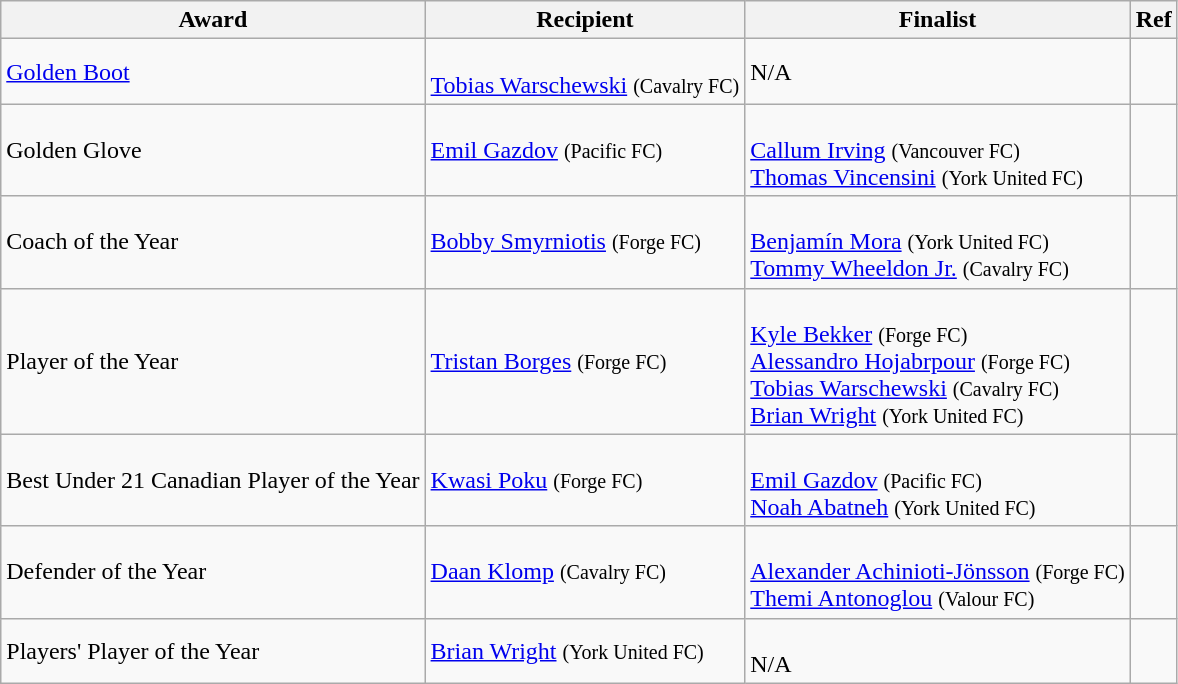<table class="wikitable">
<tr>
<th>Award</th>
<th>Recipient</th>
<th>Finalist</th>
<th>Ref</th>
</tr>
<tr>
<td><a href='#'>Golden Boot</a></td>
<td><br> <a href='#'>Tobias Warschewski</a> <small>(Cavalry FC)</small></td>
<td>N/A</td>
<td></td>
</tr>
<tr>
<td>Golden Glove</td>
<td> <a href='#'>Emil Gazdov</a> <small>(Pacific FC)</small></td>
<td><br> <a href='#'>Callum Irving</a> <small>(Vancouver FC)</small><br>
 <a href='#'>Thomas Vincensini</a> <small>(York United FC)</small></td>
<td></td>
</tr>
<tr>
<td>Coach of the Year</td>
<td> <a href='#'>Bobby Smyrniotis</a> <small>(Forge FC)</small></td>
<td><br> <a href='#'>Benjamín Mora</a> <small>(York United FC)</small><br>
 <a href='#'>Tommy Wheeldon Jr.</a> <small>(Cavalry FC)</small></td>
<td></td>
</tr>
<tr>
<td>Player of the Year</td>
<td> <a href='#'>Tristan Borges</a> <small>(Forge FC)</small></td>
<td><br> <a href='#'>Kyle Bekker</a> <small>(Forge FC)</small><br>
 <a href='#'>Alessandro Hojabrpour</a> <small>(Forge FC)</small><br>
 <a href='#'>Tobias Warschewski</a> <small>(Cavalry FC)</small><br>
 <a href='#'>Brian Wright</a> <small>(York United FC)</small></td>
<td></td>
</tr>
<tr>
<td>Best Under 21 Canadian Player of the Year</td>
<td> <a href='#'>Kwasi Poku</a> <small>(Forge FC)</small></td>
<td><br> <a href='#'>Emil Gazdov</a> <small>(Pacific FC)</small><br>
 <a href='#'>Noah Abatneh</a> <small>(York United FC)</small></td>
<td></td>
</tr>
<tr>
<td>Defender of the Year</td>
<td> <a href='#'>Daan Klomp</a> <small>(Cavalry FC)</small></td>
<td><br> <a href='#'>Alexander Achinioti-Jönsson</a> <small>(Forge FC)</small><br>
 <a href='#'>Themi Antonoglou</a> <small>(Valour FC)</small></td>
<td></td>
</tr>
<tr>
<td>Players' Player of the Year</td>
<td> <a href='#'>Brian Wright</a> <small>(York United FC)</small></td>
<td><br>N/A</td>
<td></td>
</tr>
</table>
